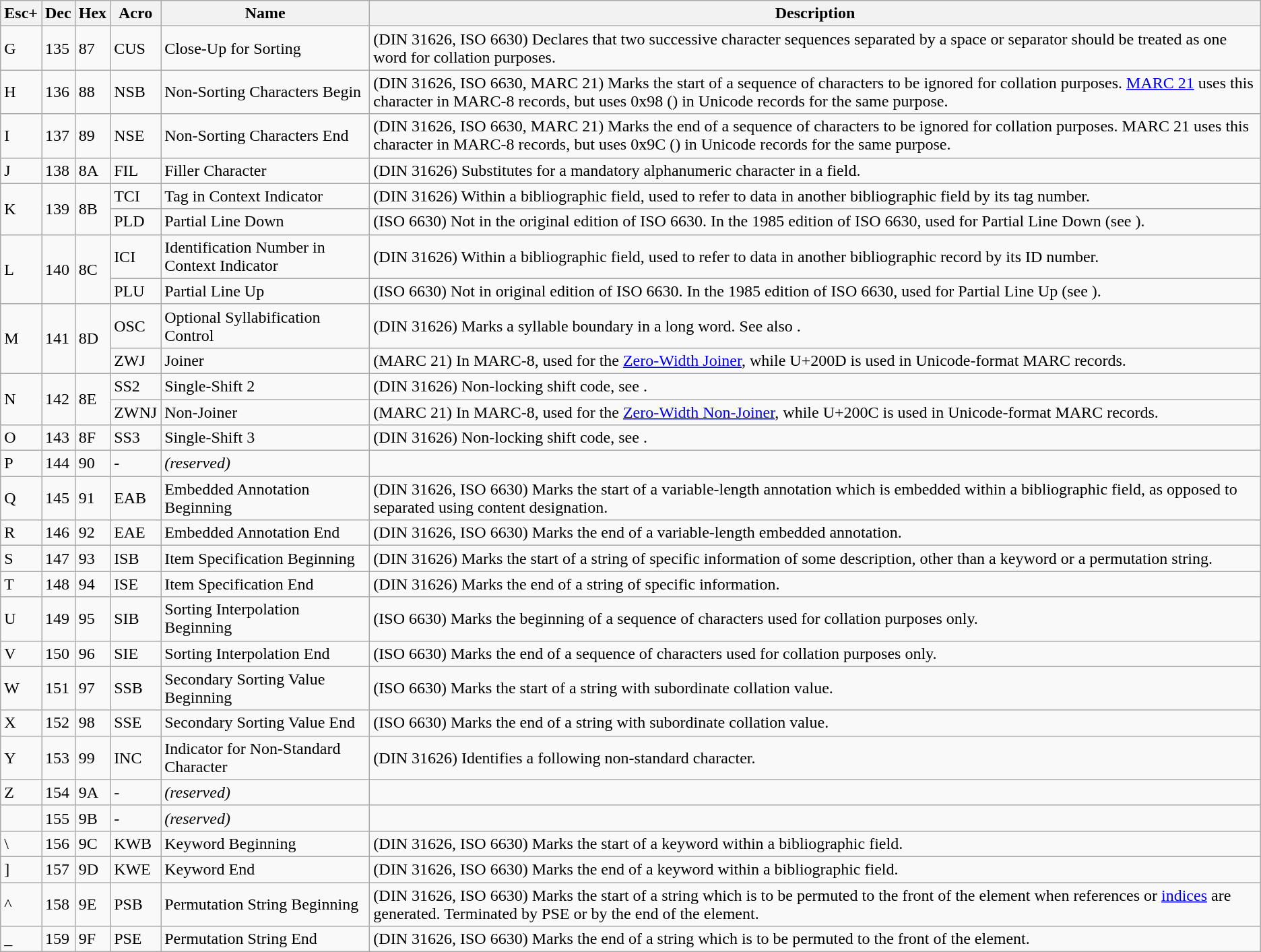<table class="wikitable">
<tr Valign=bottom>
<th title="Escape sequence">Esc+</th>
<th title="decimal">Dec</th>
<th title="hexadecimal">Hex</th>
<th title="acronym">Acro</th>
<th title="Character name">Name</th>
<th>Description</th>
</tr>
<tr id="CUS">
<td>G</td>
<td>135</td>
<td>87</td>
<td>CUS</td>
<td>Close-Up for Sorting</td>
<td>(DIN 31626, ISO 6630) Declares that two successive character sequences separated by a space or separator should be treated as one word for collation purposes.</td>
</tr>
<tr id="NSB">
<td>H</td>
<td>136</td>
<td>88</td>
<td>NSB</td>
<td>Non-Sorting Characters Begin</td>
<td>(DIN 31626, ISO 6630, MARC 21) Marks the start of a sequence of characters to be ignored for collation purposes. <a href='#'>MARC 21</a> uses this character in MARC-8 records, but uses 0x98 () in Unicode records for the same purpose.</td>
</tr>
<tr id="NSE">
<td>I</td>
<td>137</td>
<td>89</td>
<td>NSE</td>
<td>Non-Sorting Characters End</td>
<td>(DIN 31626, ISO 6630, MARC 21) Marks the end of a sequence of characters to be ignored for collation purposes. MARC 21 uses this character in MARC-8 records, but uses 0x9C () in Unicode records for the same purpose.</td>
</tr>
<tr id="FIL">
<td>J</td>
<td>138</td>
<td>8A</td>
<td>FIL</td>
<td>Filler Character</td>
<td>(DIN 31626) Substitutes for a mandatory alphanumeric character in a field.</td>
</tr>
<tr id="TCI">
<td rowspan=2>K</td>
<td rowspan=2>139</td>
<td rowspan=2>8B</td>
<td>TCI</td>
<td>Tag in Context Indicator</td>
<td>(DIN 31626) Within a bibliographic field, used to refer to data in another bibliographic field by its tag number.</td>
</tr>
<tr id="PLD">
<td>PLD</td>
<td>Partial Line Down</td>
<td>(ISO 6630) Not in the original edition of ISO 6630. In the 1985 edition of ISO 6630, used for Partial Line Down (see ).</td>
</tr>
<tr id="ICI">
<td rowspan=2>L</td>
<td rowspan=2>140</td>
<td rowspan=2>8C</td>
<td>ICI</td>
<td>Identification Number in Context Indicator</td>
<td>(DIN 31626) Within a bibliographic field, used to refer to data in another bibliographic record by its ID number.</td>
</tr>
<tr id="PLU">
<td>PLU</td>
<td>Partial Line Up</td>
<td>(ISO 6630) Not in original edition of ISO 6630. In the 1985 edition of ISO 6630, used for Partial Line Up (see ).</td>
</tr>
<tr id="DINOSC">
<td rowspan=2>M</td>
<td rowspan=2>141</td>
<td rowspan=2>8D</td>
<td>OSC</td>
<td>Optional Syllabification Control</td>
<td>(DIN 31626) Marks a syllable boundary in a long word. See also .</td>
</tr>
<tr id="ZWJ">
<td>ZWJ</td>
<td>Joiner</td>
<td>(MARC 21) In MARC-8, used for the <a href='#'>Zero-Width Joiner</a>, while U+200D is used in Unicode-format MARC records.</td>
</tr>
<tr id="SS2">
<td rowspan=2>N</td>
<td rowspan=2>142</td>
<td rowspan=2>8E</td>
<td>SS2</td>
<td>Single-Shift 2</td>
<td>(DIN 31626) Non-locking shift code, see .</td>
</tr>
<tr id="ZWNJ">
<td>ZWNJ</td>
<td>Non-Joiner</td>
<td>(MARC 21) In MARC-8, used for the <a href='#'>Zero-Width Non-Joiner</a>, while U+200C is used in Unicode-format MARC records.</td>
</tr>
<tr id="SS3">
<td>O</td>
<td>143</td>
<td>8F</td>
<td>SS3</td>
<td>Single-Shift 3</td>
<td>(DIN 31626) Non-locking shift code, see .</td>
</tr>
<tr>
<td>P</td>
<td>144</td>
<td>90</td>
<td>-</td>
<td><em>(reserved)</em></td>
<td></td>
</tr>
<tr id="EAB">
<td>Q</td>
<td>145</td>
<td>91</td>
<td>EAB</td>
<td>Embedded Annotation Beginning</td>
<td>(DIN 31626, ISO 6630) Marks the start of a variable-length annotation which is embedded within a bibliographic field, as opposed to separated using content designation.</td>
</tr>
<tr id="EAE">
<td>R</td>
<td>146</td>
<td>92</td>
<td>EAE</td>
<td>Embedded Annotation End</td>
<td>(DIN 31626, ISO 6630) Marks the end of a variable-length embedded annotation.</td>
</tr>
<tr id="ISB">
<td>S</td>
<td>147</td>
<td>93</td>
<td>ISB</td>
<td>Item Specification Beginning</td>
<td>(DIN 31626) Marks the start of a string of specific information of some description, other than a keyword or a permutation string.</td>
</tr>
<tr id="ISE">
<td>T</td>
<td>148</td>
<td>94</td>
<td>ISE</td>
<td>Item Specification End</td>
<td>(DIN 31626) Marks the end of a string of specific information.</td>
</tr>
<tr id="SIB">
<td>U</td>
<td>149</td>
<td>95</td>
<td>SIB</td>
<td>Sorting Interpolation Beginning</td>
<td>(ISO 6630) Marks the beginning of a sequence of characters used for collation purposes only.</td>
</tr>
<tr id="SIE">
<td>V</td>
<td>150</td>
<td>96</td>
<td>SIE</td>
<td>Sorting Interpolation End</td>
<td>(ISO 6630) Marks the end of a sequence of characters used for collation purposes only.</td>
</tr>
<tr id="SSB">
<td>W</td>
<td>151</td>
<td>97</td>
<td>SSB</td>
<td>Secondary Sorting Value Beginning</td>
<td>(ISO 6630) Marks the start of a string with subordinate collation value.</td>
</tr>
<tr id="SSE">
<td>X</td>
<td>152</td>
<td>98</td>
<td>SSE</td>
<td>Secondary Sorting Value End</td>
<td>(ISO 6630) Marks the end of a string with subordinate collation value.</td>
</tr>
<tr id="INC">
<td>Y</td>
<td>153</td>
<td>99</td>
<td>INC</td>
<td>Indicator for Non-Standard Character</td>
<td>(DIN 31626) Identifies a following non-standard character.</td>
</tr>
<tr>
<td>Z</td>
<td>154</td>
<td>9A</td>
<td>-</td>
<td><em>(reserved)</em></td>
<td></td>
</tr>
<tr>
<td></td>
<td>155</td>
<td>9B</td>
<td>-</td>
<td><em>(reserved)</em></td>
</tr>
<tr id="KWB">
<td>\</td>
<td>156</td>
<td>9C</td>
<td>KWB</td>
<td>Keyword Beginning</td>
<td>(DIN 31626, ISO 6630) Marks the start of a keyword within a bibliographic field.</td>
</tr>
<tr id="KWE">
<td>]</td>
<td>157</td>
<td>9D</td>
<td>KWE</td>
<td>Keyword End</td>
<td>(DIN 31626, ISO 6630) Marks the end of a keyword within a bibliographic field.</td>
</tr>
<tr id="PSB">
<td>^</td>
<td>158</td>
<td>9E</td>
<td>PSB</td>
<td>Permutation String Beginning</td>
<td>(DIN 31626, ISO 6630) Marks the start of a string which is to be permuted to the front of the element when references or <a href='#'>indices</a> are generated. Terminated by PSE or by the end of the element.</td>
</tr>
<tr id="PSE">
<td>_</td>
<td>159</td>
<td>9F</td>
<td>PSE</td>
<td>Permutation String End</td>
<td>(DIN 31626, ISO 6630) Marks the end of a string which is to be permuted to the front of the element.</td>
</tr>
</table>
